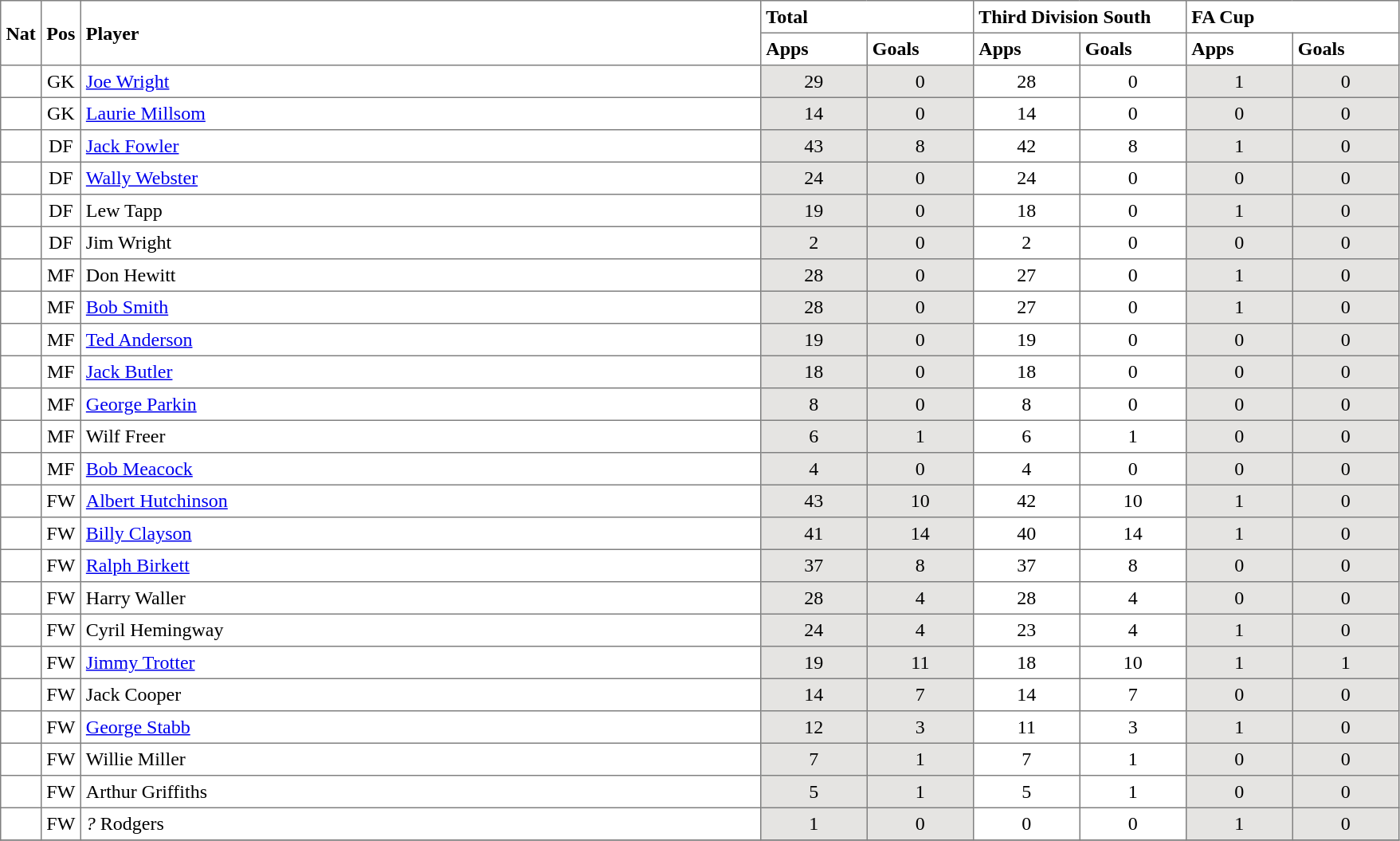<table class="toccolours" border="1" cellpadding="4" cellspacing="0" style="text-align:center; border-collapse: collapse; margin:0;">
<tr>
<th rowspan=2>Nat</th>
<th rowspan=2>Pos</th>
<th rowspan=2 style="width:35em" align="left">Player</th>
<th colspan=2 style="width:10em" align="left">Total</th>
<th colspan=2 style="width:10em" align="left">Third Division South</th>
<th colspan=2 style="width:10em" align="left">FA Cup</th>
</tr>
<tr>
<th style="width:5em" align="left">Apps</th>
<th style="width:5em" align="left">Goals</th>
<th style="width:5em" align="left">Apps</th>
<th style="width:5em" align="left">Goals</th>
<th style="width:5em" align="left">Apps</th>
<th style="width:5em" align="left">Goals</th>
</tr>
<tr>
<td></td>
<td>GK</td>
<td align="left"><a href='#'>Joe Wright</a></td>
<td style="background:#E5E4E2">29</td>
<td style="background:#E5E4E2">0</td>
<td>28</td>
<td>0</td>
<td style="background:#E5E4E2">1</td>
<td style="background:#E5E4E2">0</td>
</tr>
<tr>
<td></td>
<td>GK</td>
<td align="left"><a href='#'>Laurie Millsom</a></td>
<td style="background:#E5E4E2">14</td>
<td style="background:#E5E4E2">0</td>
<td>14</td>
<td>0</td>
<td style="background:#E5E4E2">0</td>
<td style="background:#E5E4E2">0</td>
</tr>
<tr>
<td></td>
<td>DF</td>
<td align="left"><a href='#'>Jack Fowler</a></td>
<td style="background:#E5E4E2">43</td>
<td style="background:#E5E4E2">8</td>
<td>42</td>
<td>8</td>
<td style="background:#E5E4E2">1</td>
<td style="background:#E5E4E2">0</td>
</tr>
<tr>
<td></td>
<td>DF</td>
<td align="left"><a href='#'>Wally Webster</a></td>
<td style="background:#E5E4E2">24</td>
<td style="background:#E5E4E2">0</td>
<td>24</td>
<td>0</td>
<td style="background:#E5E4E2">0</td>
<td style="background:#E5E4E2">0</td>
</tr>
<tr>
<td></td>
<td>DF</td>
<td align="left">Lew Tapp</td>
<td style="background:#E5E4E2">19</td>
<td style="background:#E5E4E2">0</td>
<td>18</td>
<td>0</td>
<td style="background:#E5E4E2">1</td>
<td style="background:#E5E4E2">0</td>
</tr>
<tr>
<td></td>
<td>DF</td>
<td align="left">Jim Wright</td>
<td style="background:#E5E4E2">2</td>
<td style="background:#E5E4E2">0</td>
<td>2</td>
<td>0</td>
<td style="background:#E5E4E2">0</td>
<td style="background:#E5E4E2">0</td>
</tr>
<tr>
<td></td>
<td>MF</td>
<td align="left">Don Hewitt</td>
<td style="background:#E5E4E2">28</td>
<td style="background:#E5E4E2">0</td>
<td>27</td>
<td>0</td>
<td style="background:#E5E4E2">1</td>
<td style="background:#E5E4E2">0</td>
</tr>
<tr>
<td></td>
<td>MF</td>
<td align="left"><a href='#'>Bob Smith</a></td>
<td style="background:#E5E4E2">28</td>
<td style="background:#E5E4E2">0</td>
<td>27</td>
<td>0</td>
<td style="background:#E5E4E2">1</td>
<td style="background:#E5E4E2">0</td>
</tr>
<tr>
<td></td>
<td>MF</td>
<td align="left"><a href='#'>Ted Anderson</a></td>
<td style="background:#E5E4E2">19</td>
<td style="background:#E5E4E2">0</td>
<td>19</td>
<td>0</td>
<td style="background:#E5E4E2">0</td>
<td style="background:#E5E4E2">0</td>
</tr>
<tr>
<td></td>
<td>MF</td>
<td align="left"><a href='#'>Jack Butler</a></td>
<td style="background:#E5E4E2">18</td>
<td style="background:#E5E4E2">0</td>
<td>18</td>
<td>0</td>
<td style="background:#E5E4E2">0</td>
<td style="background:#E5E4E2">0</td>
</tr>
<tr>
<td></td>
<td>MF</td>
<td align="left"><a href='#'>George Parkin</a></td>
<td style="background:#E5E4E2">8</td>
<td style="background:#E5E4E2">0</td>
<td>8</td>
<td>0</td>
<td style="background:#E5E4E2">0</td>
<td style="background:#E5E4E2">0</td>
</tr>
<tr>
<td></td>
<td>MF</td>
<td align="left">Wilf Freer</td>
<td style="background:#E5E4E2">6</td>
<td style="background:#E5E4E2">1</td>
<td>6</td>
<td>1</td>
<td style="background:#E5E4E2">0</td>
<td style="background:#E5E4E2">0</td>
</tr>
<tr>
<td></td>
<td>MF</td>
<td align="left"><a href='#'>Bob Meacock</a></td>
<td style="background:#E5E4E2">4</td>
<td style="background:#E5E4E2">0</td>
<td>4</td>
<td>0</td>
<td style="background:#E5E4E2">0</td>
<td style="background:#E5E4E2">0</td>
</tr>
<tr>
<td></td>
<td>FW</td>
<td align="left"><a href='#'>Albert Hutchinson</a></td>
<td style="background:#E5E4E2">43</td>
<td style="background:#E5E4E2">10</td>
<td>42</td>
<td>10</td>
<td style="background:#E5E4E2">1</td>
<td style="background:#E5E4E2">0</td>
</tr>
<tr>
<td></td>
<td>FW</td>
<td align="left"><a href='#'>Billy Clayson</a></td>
<td style="background:#E5E4E2">41</td>
<td style="background:#E5E4E2">14</td>
<td>40</td>
<td>14</td>
<td style="background:#E5E4E2">1</td>
<td style="background:#E5E4E2">0</td>
</tr>
<tr>
<td></td>
<td>FW</td>
<td align="left"><a href='#'>Ralph Birkett</a></td>
<td style="background:#E5E4E2">37</td>
<td style="background:#E5E4E2">8</td>
<td>37</td>
<td>8</td>
<td style="background:#E5E4E2">0</td>
<td style="background:#E5E4E2">0</td>
</tr>
<tr>
<td></td>
<td>FW</td>
<td align="left">Harry Waller</td>
<td style="background:#E5E4E2">28</td>
<td style="background:#E5E4E2">4</td>
<td>28</td>
<td>4</td>
<td style="background:#E5E4E2">0</td>
<td style="background:#E5E4E2">0</td>
</tr>
<tr>
<td></td>
<td>FW</td>
<td align="left">Cyril Hemingway</td>
<td style="background:#E5E4E2">24</td>
<td style="background:#E5E4E2">4</td>
<td>23</td>
<td>4</td>
<td style="background:#E5E4E2">1</td>
<td style="background:#E5E4E2">0</td>
</tr>
<tr>
<td></td>
<td>FW</td>
<td align="left"><a href='#'>Jimmy Trotter</a></td>
<td style="background:#E5E4E2">19</td>
<td style="background:#E5E4E2">11</td>
<td>18</td>
<td>10</td>
<td style="background:#E5E4E2">1</td>
<td style="background:#E5E4E2">1</td>
</tr>
<tr>
<td></td>
<td>FW</td>
<td align="left">Jack Cooper</td>
<td style="background:#E5E4E2">14</td>
<td style="background:#E5E4E2">7</td>
<td>14</td>
<td>7</td>
<td style="background:#E5E4E2">0</td>
<td style="background:#E5E4E2">0</td>
</tr>
<tr>
<td></td>
<td>FW</td>
<td align="left"><a href='#'>George Stabb</a></td>
<td style="background:#E5E4E2">12</td>
<td style="background:#E5E4E2">3</td>
<td>11</td>
<td>3</td>
<td style="background:#E5E4E2">1</td>
<td style="background:#E5E4E2">0</td>
</tr>
<tr>
<td></td>
<td>FW</td>
<td align="left">Willie Miller</td>
<td style="background:#E5E4E2">7</td>
<td style="background:#E5E4E2">1</td>
<td>7</td>
<td>1</td>
<td style="background:#E5E4E2">0</td>
<td style="background:#E5E4E2">0</td>
</tr>
<tr>
<td></td>
<td>FW</td>
<td align="left">Arthur Griffiths</td>
<td style="background:#E5E4E2">5</td>
<td style="background:#E5E4E2">1</td>
<td>5</td>
<td>1</td>
<td style="background:#E5E4E2">0</td>
<td style="background:#E5E4E2">0</td>
</tr>
<tr>
<td></td>
<td>FW</td>
<td align="left"><em>?</em> Rodgers</td>
<td style="background:#E5E4E2">1</td>
<td style="background:#E5E4E2">0</td>
<td>0</td>
<td>0</td>
<td style="background:#E5E4E2">1</td>
<td style="background:#E5E4E2">0</td>
</tr>
<tr>
</tr>
</table>
